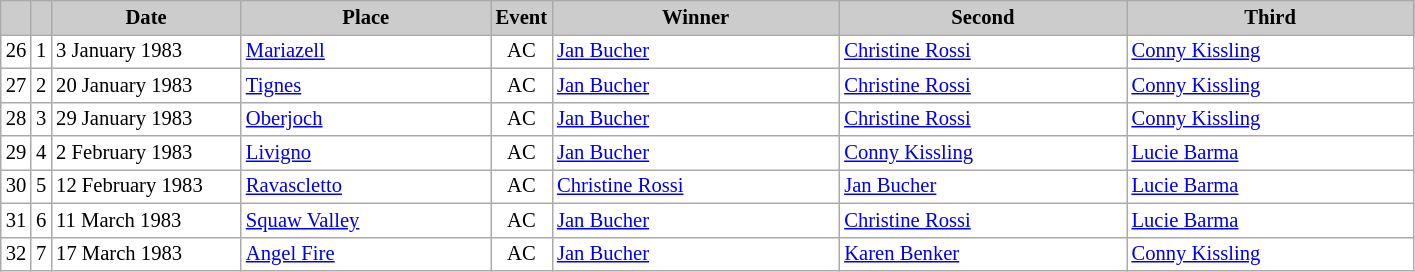<table class="wikitable plainrowheaders" style="background:#fff; font-size:86%; line-height:16px; border:grey solid 1px; border-collapse:collapse;">
<tr style="background:#ccc; text-align:center;">
<th scope="col" style="background:#ccc; width=20 px;"></th>
<th scope="col" style="background:#ccc; width=30 px;"></th>
<th scope="col" style="background:#ccc; width:120px;">Date</th>
<th scope="col" style="background:#ccc; width:160px;">Place</th>
<th scope="col" style="background:#ccc; width:15px;">Event</th>
<th scope="col" style="background:#ccc; width:185px;">Winner</th>
<th scope="col" style="background:#ccc; width:185px;">Second</th>
<th scope="col" style="background:#ccc; width:185px;">Third</th>
</tr>
<tr>
<td align=center>26</td>
<td align=center>1</td>
<td>3 January 1983</td>
<td> <a href='#'>Mariazell</a></td>
<td align=center>AC</td>
<td> <a href='#'>Jan Bucher</a></td>
<td> <a href='#'>Christine Rossi</a></td>
<td> <a href='#'>Conny Kissling</a></td>
</tr>
<tr>
<td align=center>27</td>
<td align=center>2</td>
<td>20 January 1983</td>
<td> <a href='#'>Tignes</a></td>
<td align=center>AC</td>
<td> <a href='#'>Jan Bucher</a></td>
<td> <a href='#'>Christine Rossi</a></td>
<td> <a href='#'>Conny Kissling</a></td>
</tr>
<tr>
<td align=center>28</td>
<td align=center>3</td>
<td>29 January 1983</td>
<td> <a href='#'>Oberjoch</a></td>
<td align=center>AC</td>
<td> <a href='#'>Jan Bucher</a></td>
<td> <a href='#'>Christine Rossi</a></td>
<td> <a href='#'>Conny Kissling</a></td>
</tr>
<tr>
<td align=center>29</td>
<td align=center>4</td>
<td>2 February 1983</td>
<td> <a href='#'>Livigno</a></td>
<td align=center>AC</td>
<td> <a href='#'>Jan Bucher</a></td>
<td> <a href='#'>Conny Kissling</a></td>
<td> <a href='#'>Lucie Barma</a></td>
</tr>
<tr>
<td align=center>30</td>
<td align=center>5</td>
<td>12 February 1983</td>
<td> <a href='#'>Ravascletto</a></td>
<td align=center>AC</td>
<td> <a href='#'>Christine Rossi</a></td>
<td> <a href='#'>Jan Bucher</a></td>
<td> <a href='#'>Lucie Barma</a></td>
</tr>
<tr>
<td align=center>31</td>
<td align=center>6</td>
<td>11 March 1983</td>
<td> <a href='#'>Squaw Valley</a></td>
<td align=center>AC</td>
<td> <a href='#'>Jan Bucher</a></td>
<td> <a href='#'>Christine Rossi</a></td>
<td> <a href='#'>Lucie Barma</a></td>
</tr>
<tr>
<td align=center>32</td>
<td align=center>7</td>
<td>17 March 1983</td>
<td> <a href='#'>Angel Fire</a></td>
<td align=center>AC</td>
<td> <a href='#'>Jan Bucher</a></td>
<td> <a href='#'>Karen Benker</a></td>
<td> <a href='#'>Conny Kissling</a></td>
</tr>
</table>
